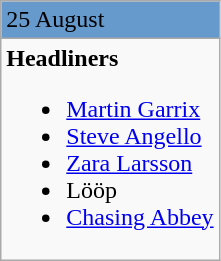<table class="wikitable">
<tr style="background:#6699CC;">
<td align="left">25 August</td>
</tr>
<tr valign="top">
<td><strong>Headliners</strong><br><ul><li><a href='#'>Martin Garrix</a></li><li><a href='#'>Steve Angello</a></li><li><a href='#'>Zara Larsson</a></li><li>Lööp</li><li><a href='#'>Chasing Abbey</a></li></ul></td>
</tr>
</table>
